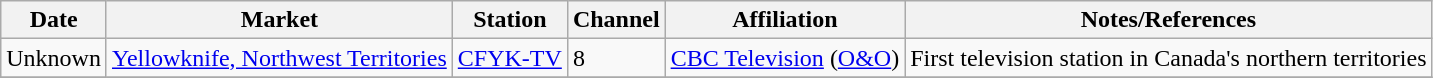<table class="wikitable">
<tr>
<th>Date</th>
<th>Market</th>
<th>Station</th>
<th>Channel</th>
<th>Affiliation</th>
<th>Notes/References</th>
</tr>
<tr>
<td>Unknown</td>
<td><a href='#'>Yellowknife, Northwest Territories</a></td>
<td><a href='#'>CFYK-TV</a></td>
<td>8</td>
<td><a href='#'>CBC Television</a> (<a href='#'>O&O</a>)</td>
<td>First television station in Canada's northern territories</td>
</tr>
<tr>
</tr>
</table>
